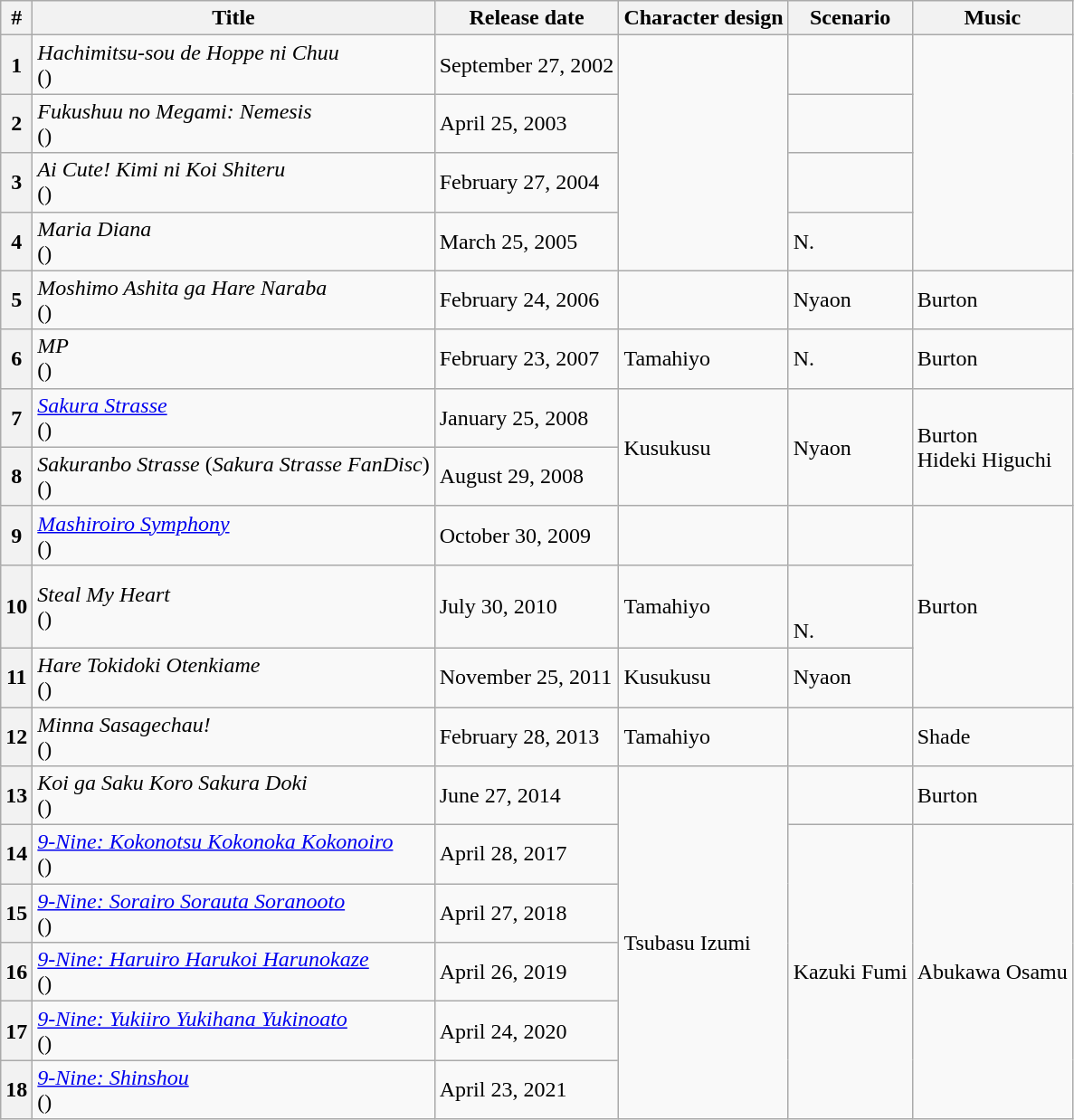<table class="wikitable" style="white-space:nowrap">
<tr>
<th>#</th>
<th>Title</th>
<th>Release date</th>
<th>Character design</th>
<th>Scenario</th>
<th>Music</th>
</tr>
<tr>
<th>1</th>
<td><em>Hachimitsu-sou de Hoppe ni Chuu</em> <br>()</td>
<td>September 27, 2002</td>
<td rowspan="4"></td>
<td></td>
<td rowspan="4"></td>
</tr>
<tr>
<th>2</th>
<td><em>Fukushuu no Megami: Nemesis</em> <br>()</td>
<td>April 25, 2003</td>
<td></td>
</tr>
<tr>
<th>3</th>
<td><em>Ai Cute! Kimi ni Koi Shiteru</em> <br>()</td>
<td>February 27, 2004</td>
<td><br></td>
</tr>
<tr>
<th>4</th>
<td><em>Maria Diana</em> <br>()</td>
<td>March 25, 2005</td>
<td>N.</td>
</tr>
<tr>
<th>5</th>
<td><em>Moshimo Ashita ga Hare Naraba</em> <br>()</td>
<td>February 24, 2006</td>
<td></td>
<td>Nyaon</td>
<td>Burton<br></td>
</tr>
<tr>
<th>6</th>
<td><em>MP</em> <br>()</td>
<td>February 23, 2007</td>
<td>Tamahiyo</td>
<td>N.</td>
<td>Burton</td>
</tr>
<tr>
<th>7</th>
<td><em><a href='#'>Sakura Strasse</a></em> <br>()</td>
<td>January 25, 2008</td>
<td rowspan="2">Kusukusu</td>
<td rowspan="2">Nyaon</td>
<td rowspan="2">Burton<br>Hideki Higuchi</td>
</tr>
<tr>
<th>8</th>
<td><em>Sakuranbo Strasse</em> (<em>Sakura Strasse FanDisc</em>) <br>()</td>
<td>August 29, 2008</td>
</tr>
<tr>
<th>9</th>
<td><em><a href='#'>Mashiroiro Symphony</a></em> <br>()</td>
<td>October 30, 2009</td>
<td></td>
<td><br><br></td>
<td rowspan="3">Burton</td>
</tr>
<tr>
<th>10</th>
<td><em>Steal My Heart</em> <br>()</td>
<td>July 30, 2010</td>
<td>Tamahiyo</td>
<td><br><br>N.</td>
</tr>
<tr>
<th>11</th>
<td><em>Hare Tokidoki Otenkiame</em> <br>()</td>
<td>November 25, 2011</td>
<td>Kusukusu</td>
<td>Nyaon</td>
</tr>
<tr>
<th>12</th>
<td><em>Minna Sasagechau!</em> <br>()</td>
<td>February 28, 2013</td>
<td>Tamahiyo</td>
<td><br></td>
<td>Shade</td>
</tr>
<tr>
<th>13</th>
<td><em>Koi ga Saku Koro Sakura Doki</em> <br>()</td>
<td>June 27, 2014</td>
<td rowspan="6">Tsubasu Izumi</td>
<td></td>
<td>Burton</td>
</tr>
<tr>
<th>14</th>
<td><em><a href='#'>9-Nine: Kokonotsu Kokonoka Kokonoiro</a></em> <br>()</td>
<td>April 28, 2017</td>
<td rowspan="5">Kazuki Fumi</td>
<td rowspan="5">Abukawa Osamu</td>
</tr>
<tr>
<th>15</th>
<td><em><a href='#'>9-Nine: Sorairo Sorauta Soranooto</a></em> <br>()</td>
<td>April 27, 2018</td>
</tr>
<tr>
<th>16</th>
<td><em><a href='#'>9-Nine: Haruiro Harukoi Harunokaze</a></em> <br>()</td>
<td>April 26, 2019</td>
</tr>
<tr>
<th>17</th>
<td><em><a href='#'>9-Nine: Yukiiro Yukihana Yukinoato</a></em> <br>()</td>
<td>April 24, 2020</td>
</tr>
<tr>
<th>18</th>
<td><em><a href='#'>9-Nine: Shinshou</a></em> <br>()</td>
<td>April 23, 2021</td>
</tr>
</table>
